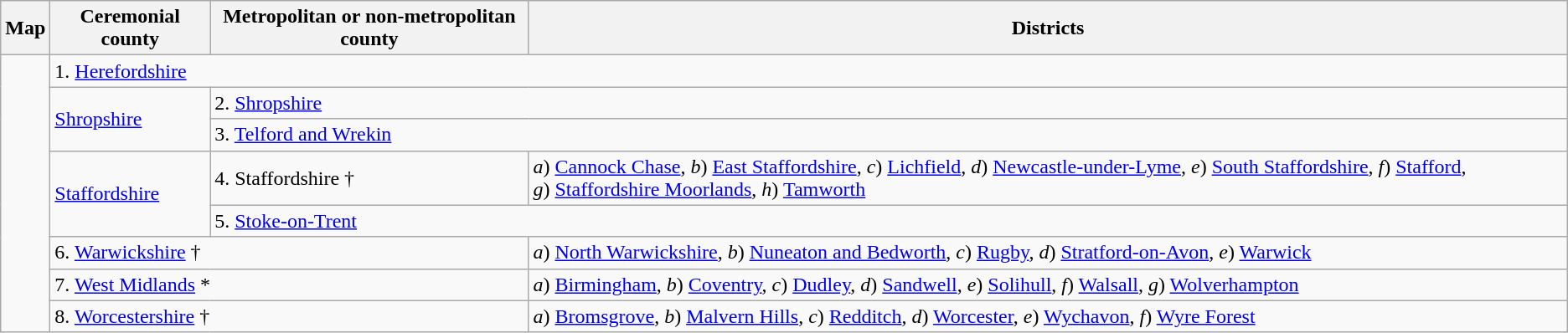<table class="wikitable">
<tr>
<th>Map</th>
<th>Ceremonial county</th>
<th>Metropolitan or non-metropolitan county</th>
<th>Districts</th>
</tr>
<tr>
<td rowspan="8"></td>
<td colspan="3">1. <a href='#'>Herefordshire</a> </td>
</tr>
<tr>
<td rowspan="2"><a href='#'>Shropshire</a></td>
<td colspan="2">2. <a href='#'>Shropshire</a> </td>
</tr>
<tr>
<td colspan="2">3. <a href='#'>Telford and Wrekin</a> </td>
</tr>
<tr>
<td rowspan="2"><a href='#'>Staffordshire</a></td>
<td>4. Staffordshire †</td>
<td><em>a</em>) <a href='#'>Cannock Chase</a>, <em>b</em>) <a href='#'>East Staffordshire</a>, <em>c</em>) <a href='#'>Lichfield</a>, <em>d</em>) <a href='#'>Newcastle-under-Lyme</a>, <em>e</em>) <a href='#'>South Staffordshire</a>,  <em>f</em>) <a href='#'>Stafford</a>, <em>g</em>) <a href='#'>Staffordshire Moorlands</a>, <em>h</em>) <a href='#'>Tamworth</a></td>
</tr>
<tr>
<td colspan="2">5. <a href='#'>Stoke-on-Trent</a> </td>
</tr>
<tr>
<td colspan="2">6. <a href='#'>Warwickshire</a> †</td>
<td><em>a</em>) <a href='#'>North Warwickshire</a>, <em>b</em>) <a href='#'>Nuneaton and Bedworth</a>, <em>c</em>) <a href='#'>Rugby</a>, <em>d</em>) <a href='#'>Stratford-on-Avon</a>, <em>e</em>) <a href='#'>Warwick</a></td>
</tr>
<tr>
<td colspan="2">7. <a href='#'>West Midlands</a> *</td>
<td><em>a</em>) <a href='#'>Birmingham</a>, <em>b</em>) <a href='#'>Coventry</a>, <em>c</em>) <a href='#'>Dudley</a>, <em>d</em>) <a href='#'>Sandwell</a>, <em>e</em>) <a href='#'>Solihull</a>, <em>f</em>) <a href='#'>Walsall</a>, <em>g</em>) <a href='#'>Wolverhampton</a></td>
</tr>
<tr>
<td colspan="2">8. <a href='#'>Worcestershire</a> †</td>
<td><em>a</em>) <a href='#'>Bromsgrove</a>, <em>b</em>) <a href='#'>Malvern Hills</a>, <em>c</em>) <a href='#'>Redditch</a>, <em>d</em>) <a href='#'>Worcester</a>, <em>e</em>) <a href='#'>Wychavon</a>, <em>f</em>) <a href='#'>Wyre Forest</a></td>
</tr>
</table>
